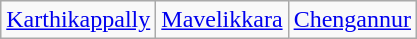<table class="wikitable">
<tr>
<td><a href='#'>Karthikappally</a></td>
<td><a href='#'>Mavelikkara</a></td>
<td><a href='#'>Chengannur</a></td>
</tr>
</table>
